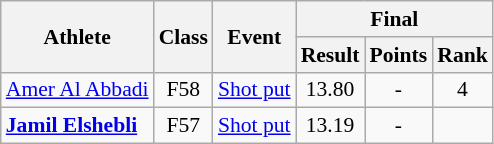<table class=wikitable style="font-size:90%">
<tr>
<th rowspan="2">Athlete</th>
<th rowspan="2">Class</th>
<th rowspan="2">Event</th>
<th colspan="3">Final</th>
</tr>
<tr>
<th>Result</th>
<th>Points</th>
<th>Rank</th>
</tr>
<tr>
<td><a href='#'>Amer Al Abbadi</a></td>
<td style="text-align:center;">F58</td>
<td><a href='#'>Shot put</a></td>
<td style="text-align:center;">13.80</td>
<td style="text-align:center;">-</td>
<td style="text-align:center;">4</td>
</tr>
<tr>
<td><strong><a href='#'>Jamil Elshebli</a></strong></td>
<td style="text-align:center;">F57</td>
<td><a href='#'>Shot put</a></td>
<td style="text-align:center;">13.19</td>
<td style="text-align:center;">-</td>
<td style="text-align:center;"></td>
</tr>
</table>
